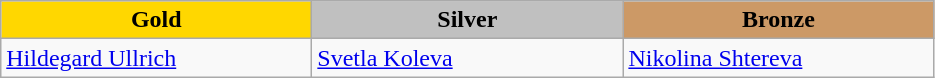<table class="wikitable" style="text-align:left">
<tr align="center">
<td width=200 bgcolor=gold><strong>Gold</strong></td>
<td width=200 bgcolor=silver><strong>Silver</strong></td>
<td width=200 bgcolor=CC9966><strong>Bronze</strong></td>
</tr>
<tr>
<td><a href='#'>Hildegard Ullrich</a><br><em></em></td>
<td><a href='#'>Svetla Koleva</a><br><em></em></td>
<td><a href='#'>Nikolina Shtereva</a><br><em></em></td>
</tr>
</table>
